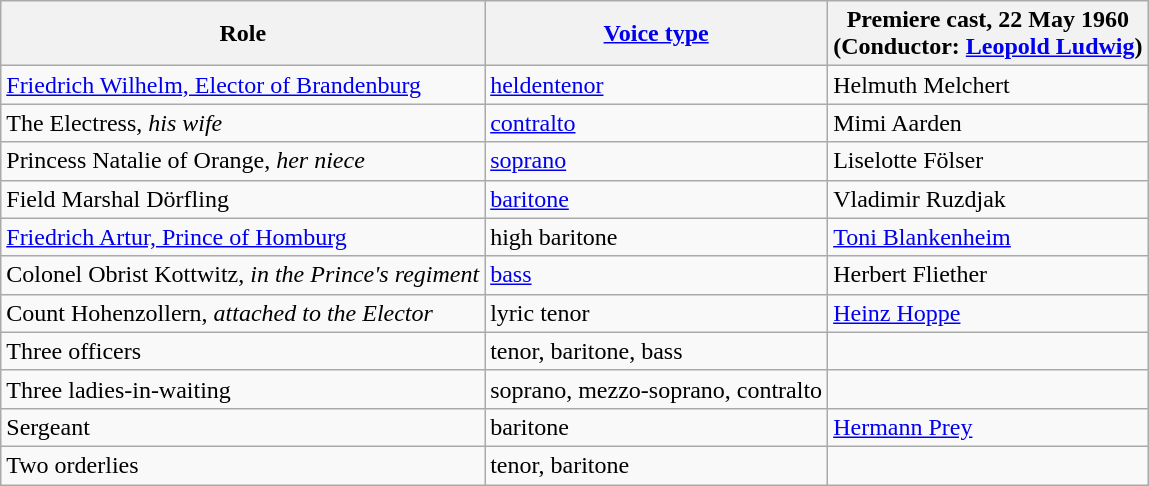<table class="wikitable">
<tr>
<th>Role</th>
<th><a href='#'>Voice type</a></th>
<th>Premiere cast, 22 May 1960<br>(Conductor: <a href='#'>Leopold Ludwig</a>)</th>
</tr>
<tr>
<td><a href='#'>Friedrich Wilhelm, Elector of Brandenburg</a></td>
<td><a href='#'>heldentenor</a></td>
<td>Helmuth Melchert</td>
</tr>
<tr>
<td>The Electress, <em>his wife</em></td>
<td><a href='#'>contralto</a></td>
<td>Mimi Aarden</td>
</tr>
<tr>
<td>Princess Natalie of Orange, <em>her niece</em></td>
<td><a href='#'>soprano</a></td>
<td>Liselotte Fölser</td>
</tr>
<tr>
<td>Field Marshal Dörfling</td>
<td><a href='#'>baritone</a></td>
<td>Vladimir Ruzdjak</td>
</tr>
<tr>
<td><a href='#'>Friedrich Artur, Prince of Homburg</a></td>
<td>high baritone</td>
<td><a href='#'>Toni Blankenheim</a></td>
</tr>
<tr>
<td>Colonel Obrist Kottwitz, <em>in the Prince's regiment</em></td>
<td><a href='#'>bass</a></td>
<td>Herbert Fliether</td>
</tr>
<tr>
<td>Count Hohenzollern, <em>attached to the Elector</em></td>
<td>lyric tenor</td>
<td><a href='#'>Heinz Hoppe</a></td>
</tr>
<tr>
<td>Three officers</td>
<td>tenor, baritone, bass</td>
<td></td>
</tr>
<tr>
<td>Three ladies-in-waiting</td>
<td>soprano, mezzo-soprano, contralto</td>
<td></td>
</tr>
<tr>
<td>Sergeant</td>
<td>baritone</td>
<td><a href='#'>Hermann Prey</a></td>
</tr>
<tr>
<td>Two orderlies</td>
<td>tenor, baritone</td>
<td></td>
</tr>
</table>
